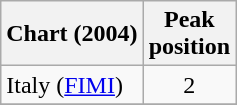<table class="wikitable">
<tr>
<th>Chart (2004)</th>
<th>Peak<br>position</th>
</tr>
<tr>
<td>Italy (<a href='#'>FIMI</a>)</td>
<td align="center">2</td>
</tr>
<tr>
</tr>
</table>
